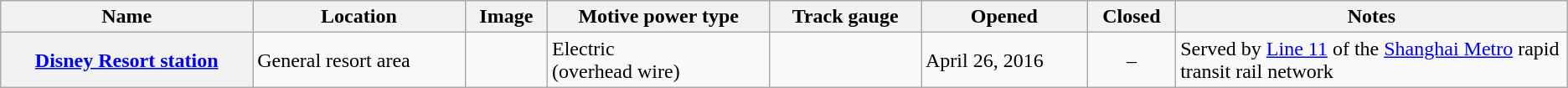<table Class="wikitable plainrowheaders">
<tr>
<th scope="col">Name</th>
<th scope="col">Location</th>
<th scope="col">Image</th>
<th scope="col">Motive power type</th>
<th scope="col">Track gauge</th>
<th scope="col">Opened</th>
<th scope="col">Closed</th>
<th scope="col" width=25%>Notes</th>
</tr>
<tr>
<th scope="row"><a href='#'>Disney Resort station</a></th>
<td>General resort area</td>
<td></td>
<td>Electric<br>(overhead wire)</td>
<td></td>
<td>April 26, 2016</td>
<td style="text-align:center;">–</td>
<td>Served by <a href='#'>Line 11</a> of the <a href='#'>Shanghai Metro</a> rapid transit rail network</td>
</tr>
</table>
